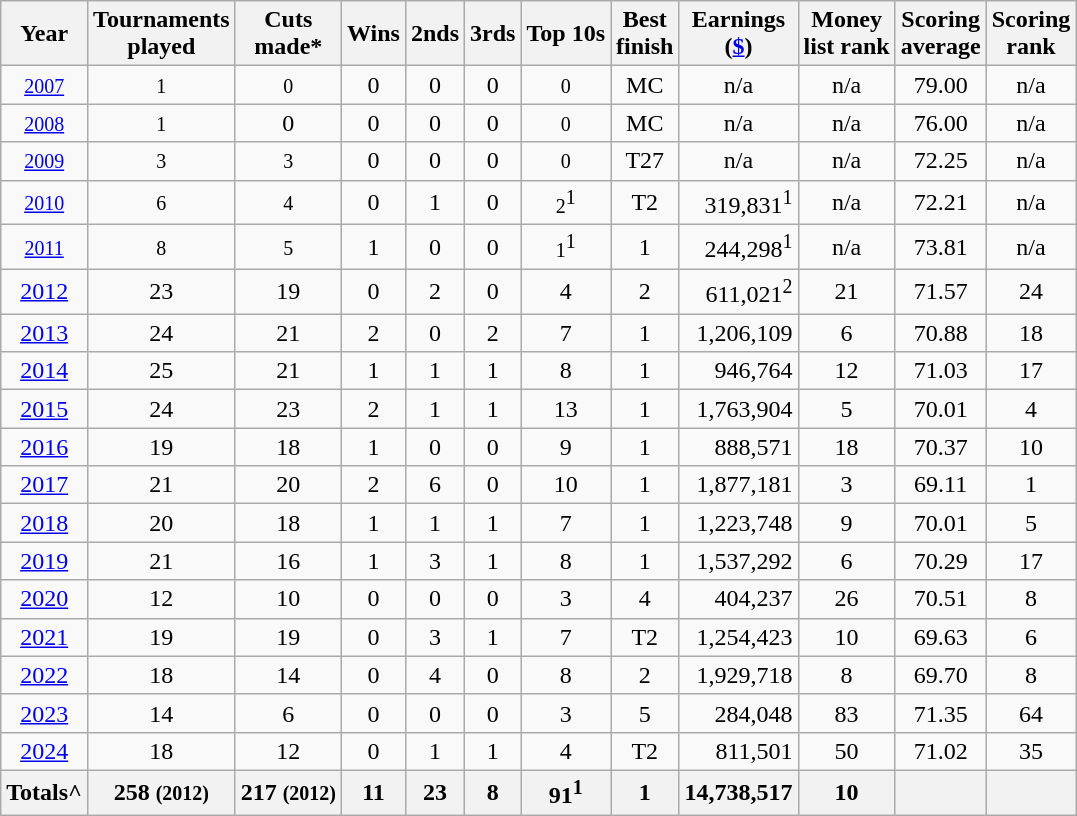<table class="wikitable" style="text-align:center; ">
<tr>
<th>Year</th>
<th>Tournaments <br>played</th>
<th>Cuts <br>made*</th>
<th>Wins</th>
<th>2nds</th>
<th>3rds</th>
<th>Top 10s</th>
<th>Best <br>finish</th>
<th>Earnings<br>(<a href='#'>$</a>)</th>
<th>Money<br>list rank</th>
<th>Scoring <br> average</th>
<th>Scoring<br>rank</th>
</tr>
<tr>
<td><small><a href='#'>2007</a></small></td>
<td><small>1</small></td>
<td><small>0</small></td>
<td>0</td>
<td>0</td>
<td>0</td>
<td><small>0</small></td>
<td>MC</td>
<td>n/a</td>
<td>n/a</td>
<td>79.00</td>
<td>n/a</td>
</tr>
<tr>
<td><small><a href='#'>2008</a></small></td>
<td><small>1</small></td>
<td>0</td>
<td>0</td>
<td>0</td>
<td>0</td>
<td><small>0</small></td>
<td>MC</td>
<td>n/a</td>
<td>n/a</td>
<td>76.00</td>
<td>n/a</td>
</tr>
<tr>
<td><small><a href='#'>2009</a></small></td>
<td><small>3</small></td>
<td><small>3</small></td>
<td>0</td>
<td>0</td>
<td>0</td>
<td><small>0</small></td>
<td>T27</td>
<td>n/a</td>
<td>n/a</td>
<td>72.25</td>
<td>n/a</td>
</tr>
<tr>
<td><small><a href='#'>2010</a></small></td>
<td><small>6</small></td>
<td><small>4</small></td>
<td>0</td>
<td>1</td>
<td>0</td>
<td><small>2</small><sup>1</sup></td>
<td>T2</td>
<td style="text-align:right">319,831<sup>1</sup></td>
<td>n/a</td>
<td>72.21</td>
<td>n/a</td>
</tr>
<tr>
<td><small><a href='#'>2011</a></small></td>
<td><small>8</small></td>
<td><small>5</small></td>
<td>1</td>
<td>0</td>
<td>0</td>
<td><small>1</small><sup>1</sup></td>
<td>1</td>
<td style="text-align:right">244,298<sup>1</sup></td>
<td>n/a</td>
<td>73.81</td>
<td>n/a</td>
</tr>
<tr>
<td><a href='#'>2012</a></td>
<td>23</td>
<td>19</td>
<td>0</td>
<td>2</td>
<td>0</td>
<td>4</td>
<td>2</td>
<td style="text-align:right">611,021<sup>2</sup></td>
<td>21</td>
<td>71.57</td>
<td>24</td>
</tr>
<tr>
<td><a href='#'>2013</a></td>
<td>24</td>
<td>21</td>
<td>2</td>
<td>0</td>
<td>2</td>
<td>7</td>
<td>1</td>
<td style="text-align:right">1,206,109</td>
<td>6</td>
<td>70.88</td>
<td>18</td>
</tr>
<tr>
<td><a href='#'>2014</a></td>
<td>25</td>
<td>21</td>
<td>1</td>
<td>1</td>
<td>1</td>
<td>8</td>
<td>1</td>
<td style="text-align:right">946,764</td>
<td>12</td>
<td>71.03</td>
<td>17</td>
</tr>
<tr>
<td><a href='#'>2015</a></td>
<td>24</td>
<td>23</td>
<td>2</td>
<td>1</td>
<td>1</td>
<td>13</td>
<td>1</td>
<td style="text-align:right">1,763,904</td>
<td>5</td>
<td>70.01</td>
<td>4</td>
</tr>
<tr>
<td><a href='#'>2016</a></td>
<td>19</td>
<td>18</td>
<td>1</td>
<td>0</td>
<td>0</td>
<td>9</td>
<td>1</td>
<td style="text-align:right">888,571</td>
<td>18</td>
<td>70.37</td>
<td>10</td>
</tr>
<tr>
<td><a href='#'>2017</a></td>
<td>21</td>
<td>20</td>
<td>2</td>
<td>6</td>
<td>0</td>
<td>10</td>
<td>1</td>
<td style="text-align:right">1,877,181</td>
<td>3</td>
<td>69.11</td>
<td>1</td>
</tr>
<tr>
<td><a href='#'>2018</a></td>
<td>20</td>
<td>18</td>
<td>1</td>
<td>1</td>
<td>1</td>
<td>7</td>
<td>1</td>
<td style="text-align:right">1,223,748</td>
<td>9</td>
<td>70.01</td>
<td>5</td>
</tr>
<tr>
<td><a href='#'>2019</a></td>
<td>21</td>
<td>16</td>
<td>1</td>
<td>3</td>
<td>1</td>
<td>8</td>
<td>1</td>
<td style="text-align:right">1,537,292</td>
<td>6</td>
<td>70.29</td>
<td>17</td>
</tr>
<tr>
<td><a href='#'>2020</a></td>
<td>12</td>
<td>10</td>
<td>0</td>
<td>0</td>
<td>0</td>
<td>3</td>
<td>4</td>
<td style="text-align:right">404,237</td>
<td>26</td>
<td>70.51</td>
<td>8</td>
</tr>
<tr>
<td><a href='#'>2021</a></td>
<td>19</td>
<td>19</td>
<td>0</td>
<td>3</td>
<td>1</td>
<td>7</td>
<td>T2</td>
<td align=right>1,254,423</td>
<td>10</td>
<td>69.63</td>
<td>6</td>
</tr>
<tr>
<td><a href='#'>2022</a></td>
<td>18</td>
<td>14</td>
<td>0</td>
<td>4</td>
<td>0</td>
<td>8</td>
<td>2</td>
<td align=right>1,929,718</td>
<td>8</td>
<td>69.70</td>
<td>8</td>
</tr>
<tr>
<td><a href='#'>2023</a></td>
<td>14</td>
<td>6</td>
<td>0</td>
<td>0</td>
<td>0</td>
<td>3</td>
<td>5</td>
<td align=right>284,048</td>
<td>83</td>
<td>71.35</td>
<td>64</td>
</tr>
<tr>
<td><a href='#'>2024</a></td>
<td>18</td>
<td>12</td>
<td>0</td>
<td>1</td>
<td>1</td>
<td>4</td>
<td>T2</td>
<td align=right>811,501</td>
<td>50</td>
<td>71.02</td>
<td>35</td>
</tr>
<tr>
<th>Totals^</th>
<th>258 <small>(2012)</small> </th>
<th>217 <small>(2012)</small> </th>
<th>11 </th>
<th>23 </th>
<th>8 </th>
<th>91<sup>1</sup> </th>
<th>1 </th>
<th>14,738,517 </th>
<th>10 </th>
<th></th>
<th></th>
</tr>
</table>
